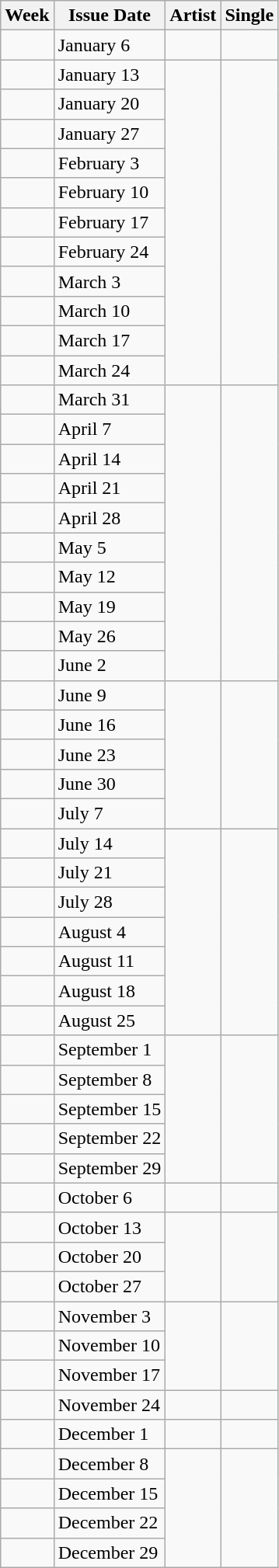<table class="wikitable">
<tr>
<th>Week</th>
<th>Issue Date</th>
<th>Artist</th>
<th>Single</th>
</tr>
<tr>
<td></td>
<td>January 6</td>
<td></td>
<td></td>
</tr>
<tr>
<td></td>
<td>January 13</td>
<td rowspan="11"></td>
<td rowspan="11"></td>
</tr>
<tr>
<td></td>
<td>January 20</td>
</tr>
<tr>
<td></td>
<td>January 27</td>
</tr>
<tr>
<td></td>
<td>February 3</td>
</tr>
<tr>
<td></td>
<td>February 10</td>
</tr>
<tr>
<td></td>
<td>February 17</td>
</tr>
<tr>
<td></td>
<td>February 24</td>
</tr>
<tr>
<td></td>
<td>March 3</td>
</tr>
<tr>
<td></td>
<td>March 10</td>
</tr>
<tr>
<td></td>
<td>March 17</td>
</tr>
<tr>
<td></td>
<td>March 24</td>
</tr>
<tr>
<td></td>
<td>March 31</td>
<td rowspan="10"></td>
<td rowspan="10"></td>
</tr>
<tr>
<td></td>
<td>April 7</td>
</tr>
<tr>
<td></td>
<td>April 14</td>
</tr>
<tr>
<td></td>
<td>April 21</td>
</tr>
<tr>
<td></td>
<td>April 28</td>
</tr>
<tr>
<td></td>
<td>May 5</td>
</tr>
<tr>
<td></td>
<td>May 12</td>
</tr>
<tr>
<td></td>
<td>May 19</td>
</tr>
<tr>
<td></td>
<td>May 26</td>
</tr>
<tr>
<td></td>
<td>June 2</td>
</tr>
<tr>
<td></td>
<td>June 9</td>
<td rowspan="5"></td>
<td rowspan="5"></td>
</tr>
<tr>
<td></td>
<td>June 16</td>
</tr>
<tr>
<td></td>
<td>June 23</td>
</tr>
<tr>
<td></td>
<td>June 30</td>
</tr>
<tr>
<td></td>
<td>July 7</td>
</tr>
<tr>
<td></td>
<td>July 14</td>
<td rowspan="7"></td>
<td rowspan="7"></td>
</tr>
<tr>
<td></td>
<td>July 21</td>
</tr>
<tr>
<td></td>
<td>July 28</td>
</tr>
<tr>
<td></td>
<td>August 4</td>
</tr>
<tr>
<td></td>
<td>August 11</td>
</tr>
<tr>
<td></td>
<td>August 18</td>
</tr>
<tr>
<td></td>
<td>August 25</td>
</tr>
<tr>
<td></td>
<td>September 1</td>
<td rowspan="5"></td>
<td rowspan="5"></td>
</tr>
<tr>
<td></td>
<td>September 8</td>
</tr>
<tr>
<td></td>
<td>September 15</td>
</tr>
<tr>
<td></td>
<td>September 22</td>
</tr>
<tr>
<td></td>
<td>September 29</td>
</tr>
<tr>
<td></td>
<td>October 6</td>
<td></td>
<td></td>
</tr>
<tr>
<td></td>
<td>October 13</td>
<td rowspan="3"></td>
<td rowspan="3"></td>
</tr>
<tr>
<td></td>
<td>October 20</td>
</tr>
<tr>
<td></td>
<td>October 27</td>
</tr>
<tr>
<td></td>
<td>November 3</td>
<td rowspan="3"></td>
<td rowspan="3"></td>
</tr>
<tr>
<td></td>
<td>November 10</td>
</tr>
<tr>
<td></td>
<td>November 17</td>
</tr>
<tr>
<td></td>
<td>November 24</td>
<td></td>
<td></td>
</tr>
<tr>
<td></td>
<td>December 1</td>
<td></td>
<td></td>
</tr>
<tr>
<td></td>
<td>December 8</td>
<td rowspan="4"></td>
<td rowspan="4"></td>
</tr>
<tr>
<td></td>
<td>December 15</td>
</tr>
<tr>
<td></td>
<td>December 22</td>
</tr>
<tr>
<td></td>
<td>December 29</td>
</tr>
</table>
